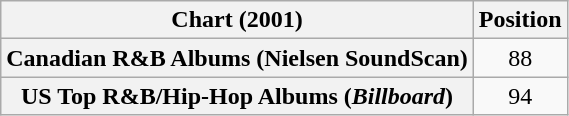<table class="wikitable plainrowheaders" style="text-align:center">
<tr>
<th scope="col">Chart (2001)</th>
<th scope="col">Position</th>
</tr>
<tr>
<th scope="row">Canadian R&B Albums (Nielsen SoundScan)</th>
<td>88</td>
</tr>
<tr>
<th scope="row">US Top R&B/Hip-Hop Albums (<em>Billboard</em>)</th>
<td>94</td>
</tr>
</table>
